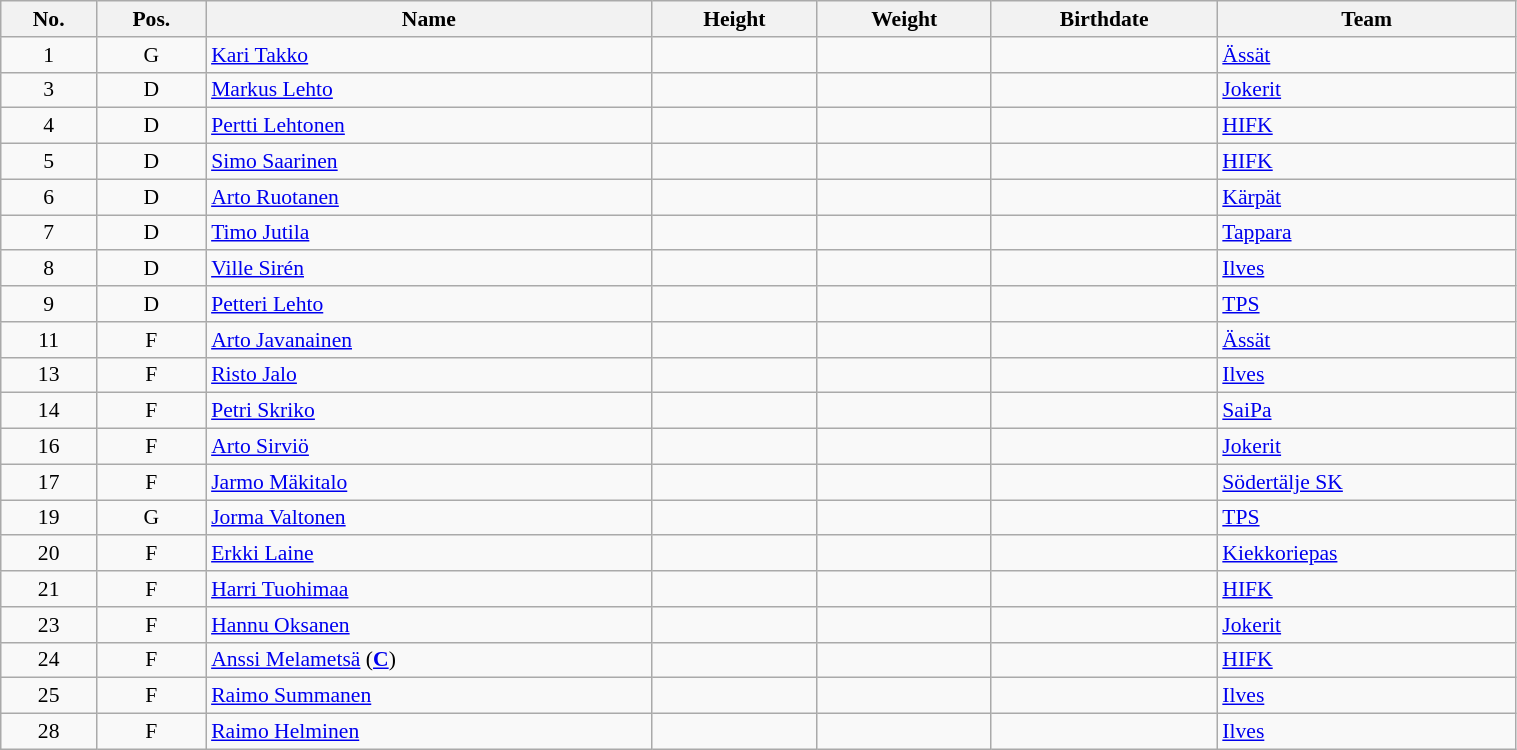<table class="wikitable sortable" width="80%" style="font-size: 90%; text-align: center;">
<tr>
<th>No.</th>
<th>Pos.</th>
<th>Name</th>
<th>Height</th>
<th>Weight</th>
<th>Birthdate</th>
<th>Team</th>
</tr>
<tr>
<td>1</td>
<td>G</td>
<td style="text-align:left;"><a href='#'>Kari Takko</a></td>
<td></td>
<td></td>
<td style="text-align:right;"></td>
<td style="text-align:left;"> <a href='#'>Ässät</a></td>
</tr>
<tr>
<td>3</td>
<td>D</td>
<td style="text-align:left;"><a href='#'>Markus Lehto</a></td>
<td></td>
<td></td>
<td style="text-align:right;"></td>
<td style="text-align:left;"> <a href='#'>Jokerit</a></td>
</tr>
<tr>
<td>4</td>
<td>D</td>
<td style="text-align:left;"><a href='#'>Pertti Lehtonen</a></td>
<td></td>
<td></td>
<td style="text-align:right;"></td>
<td style="text-align:left;"> <a href='#'>HIFK</a></td>
</tr>
<tr>
<td>5</td>
<td>D</td>
<td style="text-align:left;"><a href='#'>Simo Saarinen</a></td>
<td></td>
<td></td>
<td style="text-align:right;"></td>
<td style="text-align:left;"> <a href='#'>HIFK</a></td>
</tr>
<tr>
<td>6</td>
<td>D</td>
<td style="text-align:left;"><a href='#'>Arto Ruotanen</a></td>
<td></td>
<td></td>
<td style="text-align:right;"></td>
<td style="text-align:left;"> <a href='#'>Kärpät</a></td>
</tr>
<tr>
<td>7</td>
<td>D</td>
<td style="text-align:left;"><a href='#'>Timo Jutila</a></td>
<td></td>
<td></td>
<td style="text-align:right;"></td>
<td style="text-align:left;"> <a href='#'>Tappara</a></td>
</tr>
<tr>
<td>8</td>
<td>D</td>
<td style="text-align:left;"><a href='#'>Ville Sirén</a></td>
<td></td>
<td></td>
<td style="text-align:right;"></td>
<td style="text-align:left;"> <a href='#'>Ilves</a></td>
</tr>
<tr>
<td>9</td>
<td>D</td>
<td style="text-align:left;"><a href='#'>Petteri Lehto</a></td>
<td></td>
<td></td>
<td style="text-align:right;"></td>
<td style="text-align:left;"> <a href='#'>TPS</a></td>
</tr>
<tr>
<td>11</td>
<td>F</td>
<td style="text-align:left;"><a href='#'>Arto Javanainen</a></td>
<td></td>
<td></td>
<td style="text-align:right;"></td>
<td style="text-align:left;"> <a href='#'>Ässät</a></td>
</tr>
<tr>
<td>13</td>
<td>F</td>
<td style="text-align:left;"><a href='#'>Risto Jalo</a></td>
<td></td>
<td></td>
<td style="text-align:right;"></td>
<td style="text-align:left;"> <a href='#'>Ilves</a></td>
</tr>
<tr>
<td>14</td>
<td>F</td>
<td style="text-align:left;"><a href='#'>Petri Skriko</a></td>
<td></td>
<td></td>
<td style="text-align:right;"></td>
<td style="text-align:left;"> <a href='#'>SaiPa</a></td>
</tr>
<tr>
<td>16</td>
<td>F</td>
<td style="text-align:left;"><a href='#'>Arto Sirviö</a></td>
<td></td>
<td></td>
<td style="text-align:right;"></td>
<td style="text-align:left;"> <a href='#'>Jokerit</a></td>
</tr>
<tr>
<td>17</td>
<td>F</td>
<td style="text-align:left;"><a href='#'>Jarmo Mäkitalo</a></td>
<td></td>
<td></td>
<td style="text-align:right;"></td>
<td style="text-align:left;"> <a href='#'>Södertälje SK</a></td>
</tr>
<tr>
<td>19</td>
<td>G</td>
<td style="text-align:left;"><a href='#'>Jorma Valtonen</a></td>
<td></td>
<td></td>
<td style="text-align:right;"></td>
<td style="text-align:left;"> <a href='#'>TPS</a></td>
</tr>
<tr>
<td>20</td>
<td>F</td>
<td style="text-align:left;"><a href='#'>Erkki Laine</a></td>
<td></td>
<td></td>
<td style="text-align:right;"></td>
<td style="text-align:left;"> <a href='#'>Kiekkoriepas</a></td>
</tr>
<tr>
<td>21</td>
<td>F</td>
<td style="text-align:left;"><a href='#'>Harri Tuohimaa</a></td>
<td></td>
<td></td>
<td style="text-align:right;"></td>
<td style="text-align:left;"> <a href='#'>HIFK</a></td>
</tr>
<tr>
<td>23</td>
<td>F</td>
<td style="text-align:left;"><a href='#'>Hannu Oksanen</a></td>
<td></td>
<td></td>
<td style="text-align:right;"></td>
<td style="text-align:left;"> <a href='#'>Jokerit</a></td>
</tr>
<tr>
<td>24</td>
<td>F</td>
<td style="text-align:left;"><a href='#'>Anssi Melametsä</a> (<strong><a href='#'>C</a></strong>)</td>
<td></td>
<td></td>
<td style="text-align:right;"></td>
<td style="text-align:left;"> <a href='#'>HIFK</a></td>
</tr>
<tr>
<td>25</td>
<td>F</td>
<td style="text-align:left;"><a href='#'>Raimo Summanen</a></td>
<td></td>
<td></td>
<td style="text-align:right;"></td>
<td style="text-align:left;"> <a href='#'>Ilves</a></td>
</tr>
<tr>
<td>28</td>
<td>F</td>
<td style="text-align:left;"><a href='#'>Raimo Helminen</a></td>
<td></td>
<td></td>
<td style="text-align:right;"></td>
<td style="text-align:left;"> <a href='#'>Ilves</a></td>
</tr>
</table>
